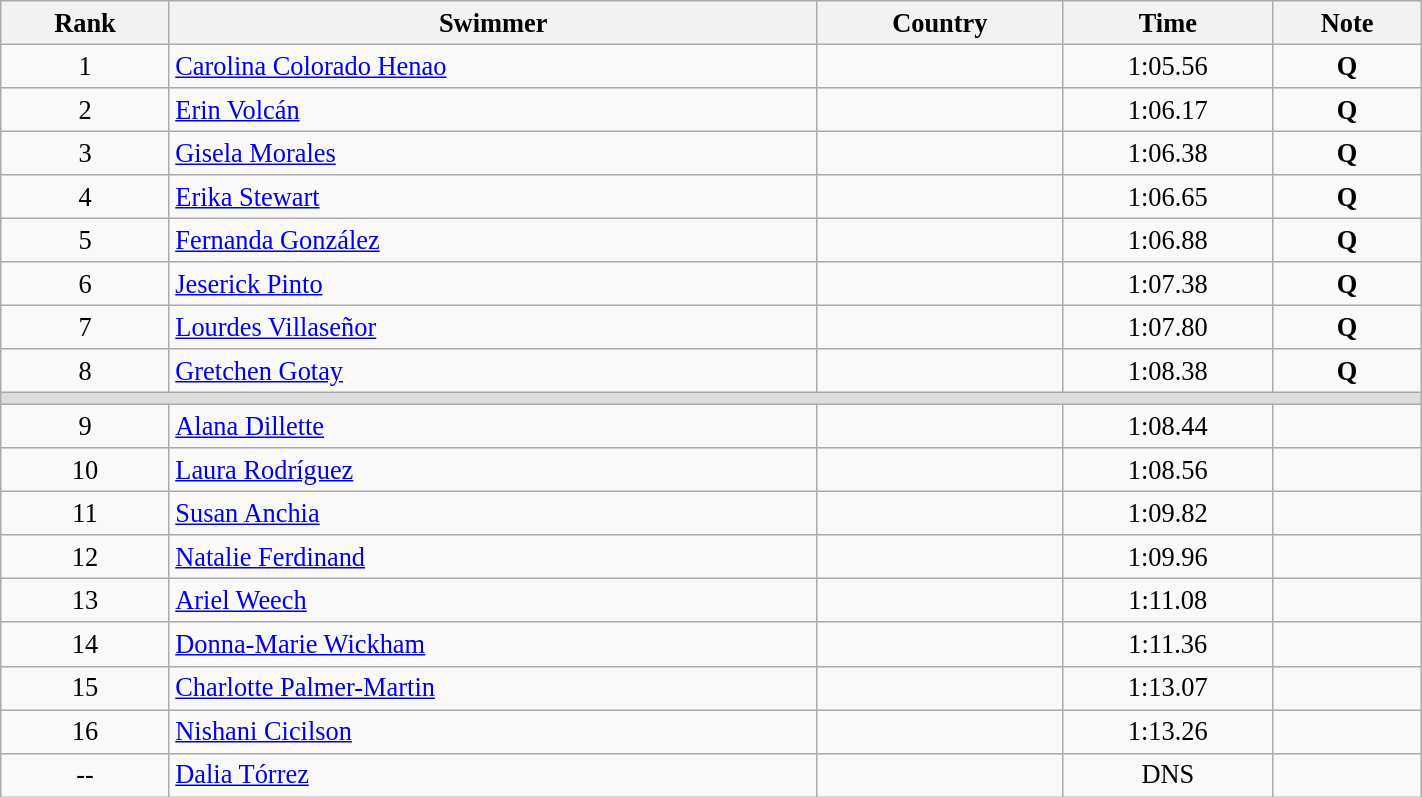<table class="wikitable" style=" text-align:center; font-size:110%;" width="75%">
<tr>
<th>Rank</th>
<th>Swimmer</th>
<th>Country</th>
<th>Time</th>
<th>Note</th>
</tr>
<tr>
<td>1</td>
<td align=left><a href='#'>Carolina Colorado Henao</a></td>
<td align=left></td>
<td>1:05.56</td>
<td><strong>Q</strong></td>
</tr>
<tr>
<td>2</td>
<td align=left><a href='#'>Erin Volcán</a></td>
<td align=left></td>
<td>1:06.17</td>
<td><strong>Q</strong></td>
</tr>
<tr>
<td>3</td>
<td align=left><a href='#'>Gisela Morales</a></td>
<td align=left></td>
<td>1:06.38</td>
<td><strong>Q</strong></td>
</tr>
<tr>
<td>4</td>
<td align=left><a href='#'>Erika Stewart</a></td>
<td align=left></td>
<td>1:06.65</td>
<td><strong>Q</strong></td>
</tr>
<tr>
<td>5</td>
<td align=left><a href='#'>Fernanda González</a></td>
<td align=left></td>
<td>1:06.88</td>
<td><strong>Q</strong></td>
</tr>
<tr>
<td>6</td>
<td align=left><a href='#'>Jeserick Pinto</a></td>
<td align=left></td>
<td>1:07.38</td>
<td><strong>Q</strong></td>
</tr>
<tr>
<td>7</td>
<td align=left><a href='#'>Lourdes Villaseñor</a></td>
<td align=left></td>
<td>1:07.80</td>
<td><strong>Q</strong></td>
</tr>
<tr>
<td>8</td>
<td align=left><a href='#'>Gretchen Gotay</a></td>
<td align=left></td>
<td>1:08.38</td>
<td><strong>Q</strong></td>
</tr>
<tr bgcolor=#DDDDDD>
<td colspan=5></td>
</tr>
<tr>
<td>9</td>
<td align=left><a href='#'>Alana Dillette</a></td>
<td align=left></td>
<td>1:08.44</td>
<td></td>
</tr>
<tr>
<td>10</td>
<td align=left><a href='#'>Laura Rodríguez</a></td>
<td align=left></td>
<td>1:08.56</td>
<td></td>
</tr>
<tr>
<td>11</td>
<td align=left><a href='#'>Susan Anchia</a></td>
<td align=left></td>
<td>1:09.82</td>
<td></td>
</tr>
<tr>
<td>12</td>
<td align=left><a href='#'>Natalie Ferdinand</a></td>
<td align=left></td>
<td>1:09.96</td>
<td></td>
</tr>
<tr>
<td>13</td>
<td align=left><a href='#'>Ariel Weech</a></td>
<td align=left></td>
<td>1:11.08</td>
<td></td>
</tr>
<tr>
<td>14</td>
<td align=left><a href='#'>Donna-Marie Wickham</a></td>
<td align=left></td>
<td>1:11.36</td>
<td></td>
</tr>
<tr>
<td>15</td>
<td align=left><a href='#'>Charlotte Palmer-Martin</a></td>
<td align=left></td>
<td>1:13.07</td>
<td></td>
</tr>
<tr>
<td>16</td>
<td align=left><a href='#'>Nishani Cicilson</a></td>
<td align=left></td>
<td>1:13.26</td>
<td></td>
</tr>
<tr>
<td>--</td>
<td align=left><a href='#'>Dalia Tórrez</a></td>
<td align=left></td>
<td>DNS</td>
<td></td>
</tr>
</table>
